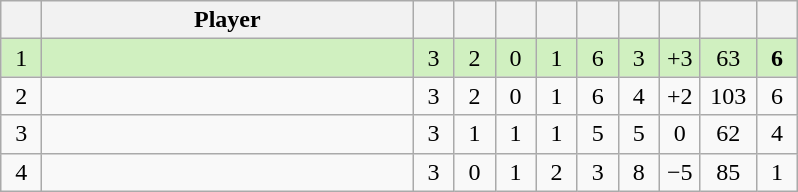<table class="wikitable" style="text-align:center; margin: 1em auto 1em auto, align:left">
<tr>
<th width=20></th>
<th width=240>Player</th>
<th width=20></th>
<th width=20></th>
<th width=20></th>
<th width=20></th>
<th width=20></th>
<th width=20></th>
<th width=20></th>
<th width=30></th>
<th width=20></th>
</tr>
<tr style="background:#D0F0C0;">
<td>1</td>
<td align=left></td>
<td>3</td>
<td>2</td>
<td>0</td>
<td>1</td>
<td>6</td>
<td>3</td>
<td>+3</td>
<td>63</td>
<td><strong>6</strong></td>
</tr>
<tr style=>
<td>2</td>
<td align=left></td>
<td>3</td>
<td>2</td>
<td>0</td>
<td>1</td>
<td>6</td>
<td>4</td>
<td>+2</td>
<td>103</td>
<td>6</td>
</tr>
<tr style=>
<td>3</td>
<td align=left></td>
<td>3</td>
<td>1</td>
<td>1</td>
<td>1</td>
<td>5</td>
<td>5</td>
<td>0</td>
<td>62</td>
<td>4</td>
</tr>
<tr style=>
<td>4</td>
<td align=left></td>
<td>3</td>
<td>0</td>
<td>1</td>
<td>2</td>
<td>3</td>
<td>8</td>
<td>−5</td>
<td>85</td>
<td>1</td>
</tr>
</table>
